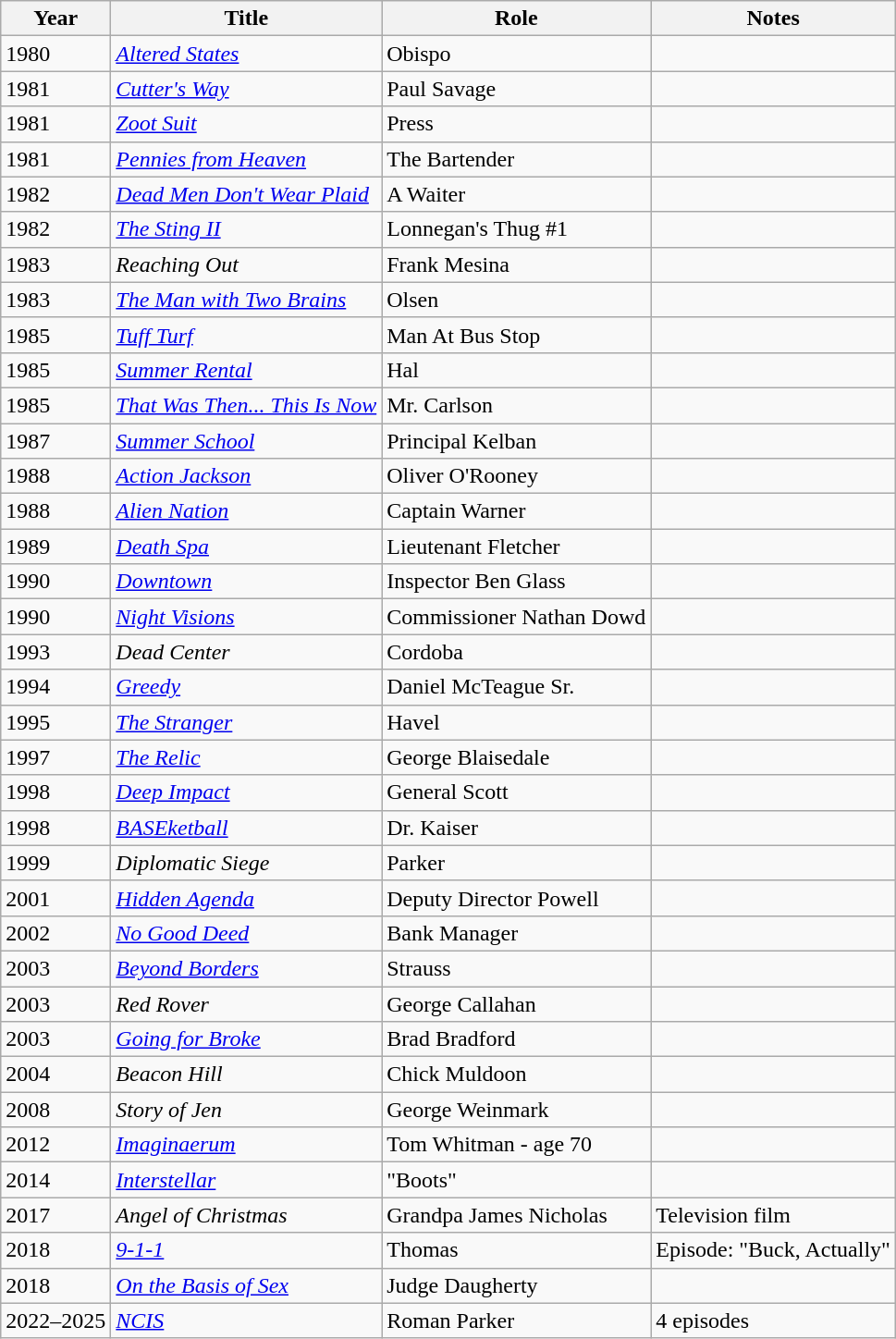<table class="wikitable">
<tr>
<th>Year</th>
<th>Title</th>
<th>Role</th>
<th>Notes</th>
</tr>
<tr>
<td>1980</td>
<td><em><a href='#'>Altered States</a></em></td>
<td>Obispo</td>
<td></td>
</tr>
<tr>
<td>1981</td>
<td><em><a href='#'>Cutter's Way</a></em></td>
<td>Paul Savage</td>
<td></td>
</tr>
<tr>
<td>1981</td>
<td><em><a href='#'>Zoot Suit</a></em></td>
<td>Press</td>
<td></td>
</tr>
<tr>
<td>1981</td>
<td><em><a href='#'>Pennies from Heaven</a></em></td>
<td>The Bartender</td>
<td></td>
</tr>
<tr>
<td>1982</td>
<td><em><a href='#'>Dead Men Don't Wear Plaid</a></em></td>
<td>A Waiter</td>
<td></td>
</tr>
<tr>
<td>1982</td>
<td><em><a href='#'>The Sting II</a></em></td>
<td>Lonnegan's Thug #1</td>
<td></td>
</tr>
<tr>
<td>1983</td>
<td><em>Reaching Out</em></td>
<td>Frank Mesina</td>
<td></td>
</tr>
<tr>
<td>1983</td>
<td><em><a href='#'>The Man with Two Brains</a></em></td>
<td>Olsen</td>
<td></td>
</tr>
<tr>
<td>1985</td>
<td><em><a href='#'>Tuff Turf</a></em></td>
<td>Man At Bus Stop</td>
<td></td>
</tr>
<tr>
<td>1985</td>
<td><em><a href='#'>Summer Rental</a></em></td>
<td>Hal</td>
<td></td>
</tr>
<tr>
<td>1985</td>
<td><em><a href='#'>That Was Then... This Is Now</a></em></td>
<td>Mr. Carlson</td>
<td></td>
</tr>
<tr>
<td>1987</td>
<td><em><a href='#'>Summer School</a></em></td>
<td>Principal Kelban</td>
<td></td>
</tr>
<tr>
<td>1988</td>
<td><em><a href='#'>Action Jackson</a></em></td>
<td>Oliver O'Rooney</td>
<td></td>
</tr>
<tr>
<td>1988</td>
<td><em><a href='#'>Alien Nation</a></em></td>
<td>Captain Warner</td>
<td></td>
</tr>
<tr>
<td>1989</td>
<td><em><a href='#'>Death Spa</a></em></td>
<td>Lieutenant Fletcher</td>
<td></td>
</tr>
<tr>
<td>1990</td>
<td><em><a href='#'>Downtown</a></em></td>
<td>Inspector Ben Glass</td>
<td></td>
</tr>
<tr>
<td>1990</td>
<td><em><a href='#'>Night Visions</a></em></td>
<td>Commissioner Nathan Dowd</td>
<td></td>
</tr>
<tr>
<td>1993</td>
<td><em>Dead Center</em></td>
<td>Cordoba</td>
<td></td>
</tr>
<tr>
<td>1994</td>
<td><em><a href='#'>Greedy</a></em></td>
<td>Daniel McTeague Sr.</td>
<td></td>
</tr>
<tr>
<td>1995</td>
<td><em><a href='#'>The Stranger</a></em></td>
<td>Havel</td>
<td></td>
</tr>
<tr>
<td>1997</td>
<td><em><a href='#'>The Relic</a></em></td>
<td>George Blaisedale</td>
<td></td>
</tr>
<tr>
<td>1998</td>
<td><em><a href='#'>Deep Impact</a></em></td>
<td>General Scott</td>
<td></td>
</tr>
<tr>
<td>1998</td>
<td><em><a href='#'>BASEketball</a></em></td>
<td>Dr. Kaiser</td>
<td></td>
</tr>
<tr>
<td>1999</td>
<td><em>Diplomatic Siege</em></td>
<td>Parker</td>
<td></td>
</tr>
<tr>
<td>2001</td>
<td><em><a href='#'>Hidden Agenda</a></em></td>
<td>Deputy Director Powell</td>
<td></td>
</tr>
<tr>
<td>2002</td>
<td><em><a href='#'>No Good Deed</a></em></td>
<td>Bank Manager</td>
<td></td>
</tr>
<tr>
<td>2003</td>
<td><em><a href='#'>Beyond Borders</a></em></td>
<td>Strauss</td>
<td></td>
</tr>
<tr>
<td>2003</td>
<td><em>Red Rover</em></td>
<td>George Callahan</td>
<td></td>
</tr>
<tr>
<td>2003</td>
<td><em><a href='#'>Going for Broke</a></em></td>
<td>Brad Bradford</td>
<td></td>
</tr>
<tr>
<td>2004</td>
<td><em>Beacon Hill</em></td>
<td>Chick Muldoon</td>
<td></td>
</tr>
<tr>
<td>2008</td>
<td><em>Story of Jen</em></td>
<td>George Weinmark</td>
<td></td>
</tr>
<tr>
<td>2012</td>
<td><em><a href='#'>Imaginaerum</a></em></td>
<td>Tom Whitman - age 70</td>
<td></td>
</tr>
<tr>
<td>2014</td>
<td><em><a href='#'>Interstellar</a></em></td>
<td>"Boots"</td>
<td></td>
</tr>
<tr>
<td>2017</td>
<td><em>Angel of Christmas</em></td>
<td>Grandpa James Nicholas</td>
<td>Television film</td>
</tr>
<tr>
<td>2018</td>
<td><em><a href='#'>9-1-1</a></em></td>
<td>Thomas</td>
<td>Episode: "Buck, Actually"</td>
</tr>
<tr>
<td>2018</td>
<td><em><a href='#'>On the Basis of Sex</a></em></td>
<td>Judge Daugherty</td>
<td></td>
</tr>
<tr>
<td>2022–2025</td>
<td><em><a href='#'>NCIS</a></em></td>
<td>Roman Parker</td>
<td>4 episodes</td>
</tr>
</table>
